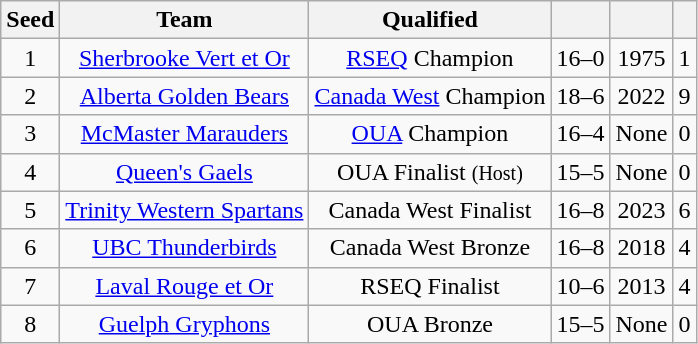<table class="wikitable sortable" style="text-align: center;">
<tr>
<th align="left">Seed</th>
<th align="left">Team</th>
<th align="left">Qualified</th>
<th align="left"></th>
<th align="left"></th>
<th align="left"></th>
</tr>
<tr align="center">
<td>1</td>
<td><a href='#'>Sherbrooke Vert et Or</a></td>
<td><a href='#'>RSEQ</a> Champion</td>
<td>16–0</td>
<td>1975</td>
<td>1</td>
</tr>
<tr align="center">
<td>2</td>
<td><a href='#'>Alberta Golden Bears</a></td>
<td><a href='#'>Canada West</a> Champion</td>
<td>18–6</td>
<td>2022</td>
<td>9</td>
</tr>
<tr align="center">
<td>3</td>
<td><a href='#'>McMaster Marauders</a></td>
<td><a href='#'>OUA</a> Champion</td>
<td>16–4</td>
<td>None</td>
<td>0</td>
</tr>
<tr align="center">
<td>4</td>
<td><a href='#'>Queen's Gaels</a></td>
<td>OUA Finalist <small>(Host)</small></td>
<td>15–5</td>
<td>None</td>
<td>0</td>
</tr>
<tr align="center">
<td>5</td>
<td><a href='#'>Trinity Western Spartans</a></td>
<td>Canada West Finalist</td>
<td>16–8</td>
<td>2023</td>
<td>6</td>
</tr>
<tr align="center">
<td>6</td>
<td><a href='#'>UBC Thunderbirds</a></td>
<td>Canada West Bronze</td>
<td>16–8</td>
<td>2018</td>
<td>4</td>
</tr>
<tr align="center">
<td>7</td>
<td><a href='#'>Laval Rouge et Or</a></td>
<td>RSEQ Finalist</td>
<td>10–6</td>
<td>2013</td>
<td>4</td>
</tr>
<tr align="center">
<td>8</td>
<td><a href='#'>Guelph Gryphons</a></td>
<td>OUA Bronze</td>
<td>15–5</td>
<td>None</td>
<td>0</td>
</tr>
</table>
